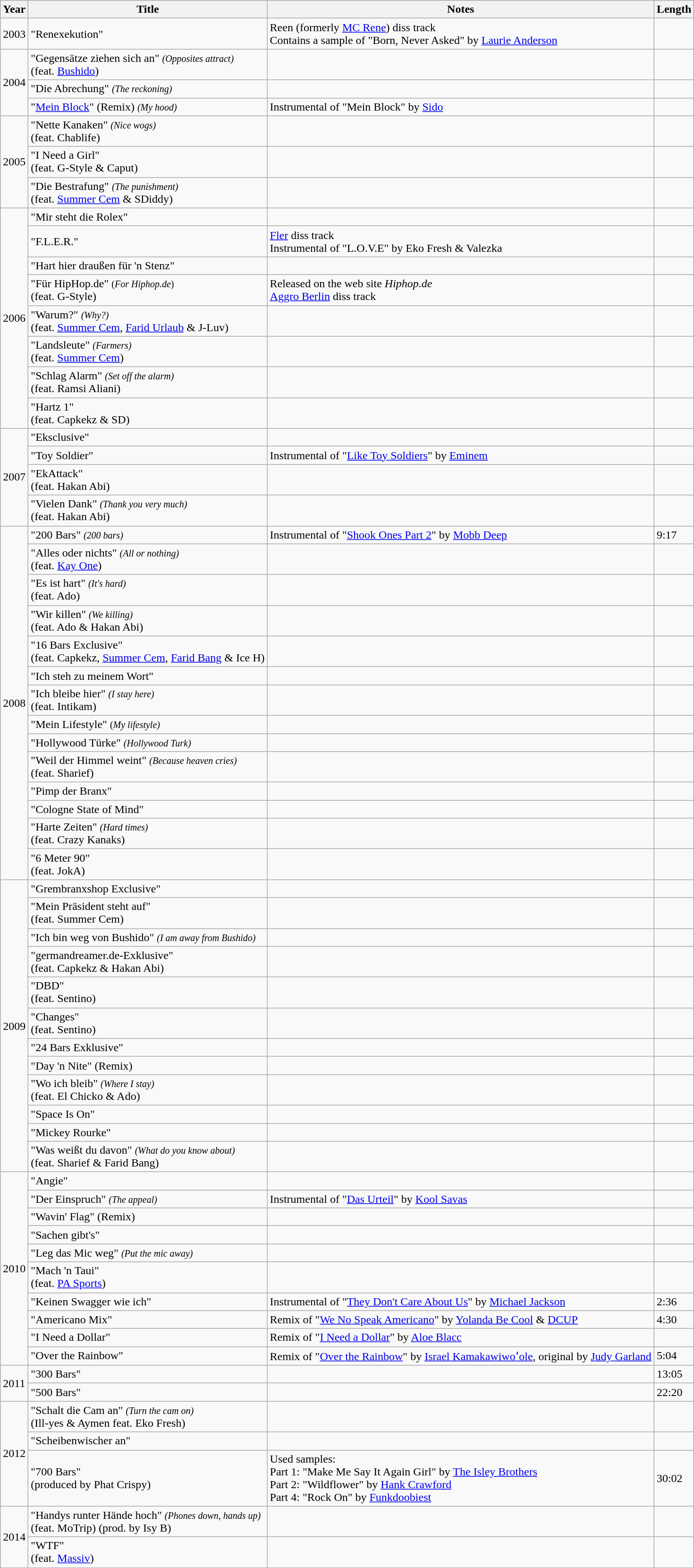<table class="wikitable">
<tr>
<th>Year</th>
<th>Title</th>
<th>Notes</th>
<th>Length</th>
</tr>
<tr>
<td>2003</td>
<td>"Renexekution"</td>
<td>Reen (formerly <a href='#'>MC Rene</a>) diss track<br>Contains a sample of "Born, Never Asked" by <a href='#'>Laurie Anderson</a></td>
<td></td>
</tr>
<tr>
<td rowspan="3">2004</td>
<td>"Gegensätze ziehen sich an" <small><em>(Opposites attract)</em></small><br><span>(feat. <a href='#'>Bushido</a>)</span></td>
<td></td>
<td></td>
</tr>
<tr>
<td>"Die Abrechung" <small><em>(The reckoning)</em></small></td>
<td></td>
<td></td>
</tr>
<tr>
<td>"<a href='#'>Mein Block</a>" (Remix) <small><em>(My hood)</em></small></td>
<td>Instrumental of "Mein Block" by <a href='#'>Sido</a></td>
<td></td>
</tr>
<tr>
<td rowspan="3">2005</td>
<td>"Nette Kanaken" <small><em>(Nice wogs)</em></small><br><span>(feat. Chablife)</span></td>
<td></td>
<td></td>
</tr>
<tr>
<td>"I Need a Girl"<br><span>(feat. G-Style & Caput)</span></td>
<td></td>
<td></td>
</tr>
<tr>
<td>"Die Bestrafung" <small><em>(The punishment)</em></small><br><span>(feat. <a href='#'>Summer Cem</a> & SDiddy)</span></td>
<td></td>
<td></td>
</tr>
<tr>
<td rowspan="8">2006</td>
<td>"Mir steht die Rolex"</td>
<td></td>
<td></td>
</tr>
<tr>
<td>"F.L.E.R."</td>
<td><a href='#'>Fler</a> diss track<br>Instrumental of "L.O.V.E" by Eko Fresh & Valezka</td>
<td></td>
</tr>
<tr>
<td>"Hart hier draußen für 'n Stenz"</td>
<td></td>
<td></td>
</tr>
<tr>
<td>"Für HipHop.de" <small>(<em>For Hiphop.de</em>)</small><br><span>(feat. G-Style)</span></td>
<td>Released on the web site <em>Hiphop.de</em><br><a href='#'>Aggro Berlin</a> diss track</td>
<td></td>
</tr>
<tr>
<td>"Warum?" <small><em>(Why?)</em></small><br><span>(feat. <a href='#'>Summer Cem</a>, <a href='#'>Farid Urlaub</a> & J-Luv)</span></td>
<td></td>
<td></td>
</tr>
<tr>
<td>"Landsleute" <small><em>(Farmers)</em></small><br><span>(feat. <a href='#'>Summer Cem</a>)</span></td>
<td></td>
<td></td>
</tr>
<tr>
<td>"Schlag Alarm" <small><em>(Set off the alarm)</em></small><br><span>(feat. Ramsi Aliani)</span></td>
<td></td>
<td></td>
</tr>
<tr>
<td>"Hartz 1"<br><span>(feat. Capkekz & SD)</span></td>
<td></td>
<td></td>
</tr>
<tr>
<td rowspan="4">2007</td>
<td>"Eksclusive"</td>
<td></td>
<td></td>
</tr>
<tr>
<td>"Toy Soldier"</td>
<td>Instrumental of "<a href='#'>Like Toy Soldiers</a>" by <a href='#'>Eminem</a></td>
<td></td>
</tr>
<tr>
<td>"EkAttack"<br><span>(feat. Hakan Abi)</span></td>
<td></td>
<td></td>
</tr>
<tr>
<td>"Vielen Dank" <small><em>(Thank you very much)</em></small><br><span>(feat. Hakan Abi)</span></td>
<td></td>
<td></td>
</tr>
<tr>
<td rowspan="14">2008</td>
<td>"200 Bars" <small><em>(200 bars)</em></small></td>
<td>Instrumental of "<a href='#'>Shook Ones Part 2</a>" by <a href='#'>Mobb Deep</a></td>
<td>9:17</td>
</tr>
<tr>
<td>"Alles oder nichts" <small><em>(All or nothing)</em></small><br><span>(feat. <a href='#'>Kay One</a>)</span></td>
<td></td>
<td></td>
</tr>
<tr>
<td>"Es ist hart" <small><em>(It's hard)</em></small><br><span>(feat. Ado)</span></td>
<td></td>
<td></td>
</tr>
<tr>
<td>"Wir killen" <small><em>(We killing)</em></small><br><span>(feat. Ado & Hakan Abi)</span></td>
<td></td>
<td></td>
</tr>
<tr>
<td>"16 Bars Exclusive"<br><span>(feat. Capkekz, <a href='#'>Summer Cem</a>, <a href='#'>Farid Bang</a> & Ice H)</span></td>
<td></td>
<td></td>
</tr>
<tr>
<td>"Ich steh zu meinem Wort"</td>
<td></td>
<td></td>
</tr>
<tr>
<td>"Ich bleibe hier" <small><em>(I stay here)</em></small><br><span>(feat. Intikam)</span></td>
<td></td>
<td></td>
</tr>
<tr>
<td>"Mein Lifestyle" <small>(<em>My lifestyle)</em></small></td>
<td></td>
<td></td>
</tr>
<tr>
<td>"Hollywood Türke" <small><em>(Hollywood Turk)</em></small></td>
<td></td>
<td></td>
</tr>
<tr>
<td>"Weil der Himmel weint" <small><em>(Because heaven cries)</em></small><br><span>(feat. Sharief)</span></td>
<td></td>
<td></td>
</tr>
<tr>
<td>"Pimp der Branx"</td>
<td></td>
<td></td>
</tr>
<tr>
<td>"Cologne State of Mind"</td>
<td></td>
<td></td>
</tr>
<tr>
<td>"Harte Zeiten" <small><em>(Hard times)</em></small><br><span>(feat. Crazy Kanaks)</span></td>
<td></td>
<td></td>
</tr>
<tr>
<td>"6 Meter 90"<br><span>(feat. JokA)</span></td>
<td></td>
<td></td>
</tr>
<tr>
<td rowspan="12">2009</td>
<td>"Grembranxshop Exclusive"</td>
<td></td>
<td></td>
</tr>
<tr>
<td>"Mein Präsident steht auf"<br><span>(feat. Summer Cem)</span></td>
<td></td>
<td></td>
</tr>
<tr>
<td>"Ich bin weg von Bushido" <small><em>(I am away from Bushido)</em></small></td>
<td></td>
<td></td>
</tr>
<tr>
<td>"germandreamer.de-Exklusive"<br><span>(feat. Capkekz & Hakan Abi)</span></td>
<td></td>
<td></td>
</tr>
<tr>
<td>"DBD"<br><span>(feat. Sentino)</span></td>
<td></td>
<td></td>
</tr>
<tr>
<td>"Changes"<br><span>(feat. Sentino)</span></td>
<td></td>
<td></td>
</tr>
<tr>
<td>"24 Bars Exklusive"</td>
<td></td>
<td></td>
</tr>
<tr>
<td>"Day 'n Nite" (Remix)</td>
<td></td>
<td></td>
</tr>
<tr>
<td>"Wo ich bleib" <small><em>(Where I stay)</em></small><br><span>(feat. El Chicko & Ado)</span></td>
<td></td>
<td></td>
</tr>
<tr>
<td>"Space Is On"</td>
<td></td>
<td></td>
</tr>
<tr>
<td>"Mickey Rourke"</td>
<td></td>
<td></td>
</tr>
<tr>
<td>"Was weißt du davon" <small><em>(What do you know about)</em></small><br><span>(feat. Sharief & Farid Bang)</span></td>
<td></td>
<td></td>
</tr>
<tr>
<td rowspan="10">2010</td>
<td>"Angie"</td>
<td></td>
<td></td>
</tr>
<tr>
<td>"Der Einspruch" <small><em>(The appeal)</em></small></td>
<td>Instrumental of "<a href='#'>Das Urteil</a>" by <a href='#'>Kool Savas</a></td>
<td></td>
</tr>
<tr>
<td>"Wavin' Flag" (Remix)</td>
<td></td>
<td></td>
</tr>
<tr>
<td>"Sachen gibt's"</td>
<td></td>
<td></td>
</tr>
<tr>
<td>"Leg das Mic weg" <small><em>(Put the mic away)</em></small></td>
<td></td>
<td></td>
</tr>
<tr>
<td>"Mach 'n Taui"<br><span>(feat. <a href='#'>PA Sports</a>)</span></td>
<td></td>
<td></td>
</tr>
<tr>
<td>"Keinen Swagger wie ich"</td>
<td>Instrumental of "<a href='#'>They Don't Care About Us</a>" by <a href='#'>Michael Jackson</a></td>
<td>2:36</td>
</tr>
<tr>
<td>"Americano Mix"</td>
<td>Remix of "<a href='#'>We No Speak Americano</a>" by <a href='#'>Yolanda Be Cool</a> & <a href='#'>DCUP</a></td>
<td>4:30</td>
</tr>
<tr>
<td>"I Need a Dollar"</td>
<td>Remix of "<a href='#'>I Need a Dollar</a>" by <a href='#'>Aloe Blacc</a></td>
<td></td>
</tr>
<tr>
<td>"Over the Rainbow"</td>
<td>Remix of "<a href='#'>Over the Rainbow</a>" by <a href='#'>Israel Kamakawiwoʻole</a>, original by <a href='#'>Judy Garland</a></td>
<td>5:04</td>
</tr>
<tr>
<td rowspan="2">2011</td>
<td>"300 Bars"</td>
<td></td>
<td>13:05</td>
</tr>
<tr>
<td>"500 Bars"</td>
<td></td>
<td>22:20</td>
</tr>
<tr>
<td rowspan="3">2012</td>
<td>"Schalt die Cam an" <small><em>(Turn the cam on)</em></small><br><span>(Ill-yes & Aymen feat. Eko Fresh)</span></td>
<td></td>
<td></td>
</tr>
<tr>
<td>"Scheibenwischer an"</td>
<td></td>
<td></td>
</tr>
<tr>
<td>"700 Bars"<br><span>(produced by Phat Crispy)</span></td>
<td>Used samples:<br>Part 1: "Make Me Say It Again Girl" by <a href='#'>The Isley Brothers</a><br>Part 2: "Wildflower" by <a href='#'>Hank Crawford</a><br>Part 4: "Rock On" by <a href='#'>Funkdoobiest</a></td>
<td>30:02</td>
</tr>
<tr>
<td rowspan="2">2014</td>
<td>"Handys runter Hände hoch" <small><em>(Phones down, hands up)</em></small><br><span>(feat. MoTrip) (prod. by Isy B)</span></td>
<td></td>
<td></td>
</tr>
<tr>
<td>"WTF"<br><span>(feat. <a href='#'>Massiv</a>)</span></td>
<td></td>
<td></td>
</tr>
</table>
